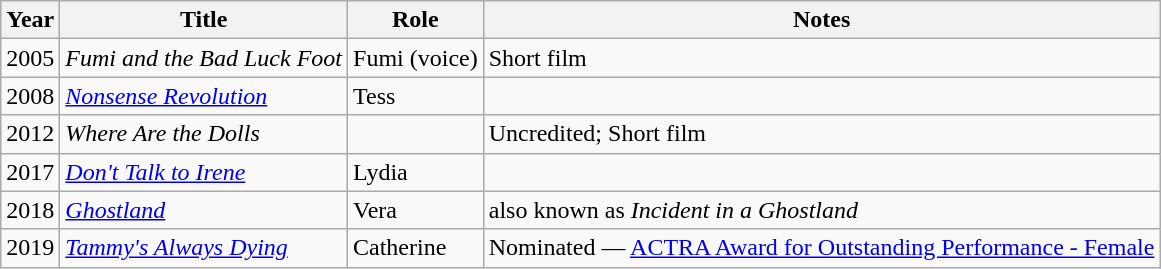<table class="wikitable sortable">
<tr>
<th>Year</th>
<th>Title</th>
<th>Role</th>
<th class="unsortable">Notes</th>
</tr>
<tr>
<td>2005</td>
<td><em>Fumi and the Bad Luck Foot</em></td>
<td>Fumi (voice)</td>
<td>Short film</td>
</tr>
<tr>
<td>2008</td>
<td><em><a href='#'>Nonsense Revolution</a></em></td>
<td>Tess</td>
<td></td>
</tr>
<tr>
<td>2012</td>
<td><em>Where Are the Dolls</em></td>
<td></td>
<td>Uncredited; Short film</td>
</tr>
<tr>
<td>2017</td>
<td><em><a href='#'>Don't Talk to Irene</a></em></td>
<td>Lydia</td>
<td></td>
</tr>
<tr>
<td>2018</td>
<td><em><a href='#'>Ghostland</a></em></td>
<td>Vera</td>
<td>also known as <em>Incident in a Ghostland</em></td>
</tr>
<tr>
<td>2019</td>
<td><em><a href='#'>Tammy's Always Dying</a></em></td>
<td>Catherine</td>
<td>Nominated — <a href='#'>ACTRA Award for Outstanding Performance - Female</a></td>
</tr>
</table>
